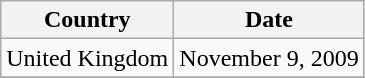<table class="wikitable">
<tr>
<th align="center">Country</th>
<th align="center">Date</th>
</tr>
<tr>
<td>United Kingdom</td>
<td>November 9, 2009</td>
</tr>
<tr>
</tr>
</table>
